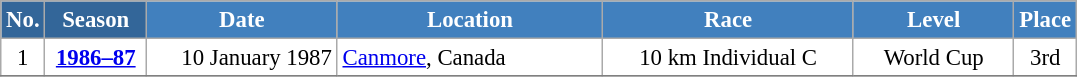<table class="wikitable sortable" style="font-size:95%; text-align:center; border:grey solid 1px; border-collapse:collapse; background:#ffffff;">
<tr style="background:#efefef;">
<th style="background-color:#369; color:white;">No.</th>
<th style="background-color:#369; color:white;">Season</th>
<th style="background-color:#4180be; color:white; width:120px;">Date</th>
<th style="background-color:#4180be; color:white; width:170px;">Location</th>
<th style="background-color:#4180be; color:white; width:160px;">Race</th>
<th style="background-color:#4180be; color:white; width:100px;">Level</th>
<th style="background-color:#4180be; color:white;">Place</th>
</tr>
<tr>
<td align=center>1</td>
<td rowspan=1 align=center><strong> <a href='#'>1986–87</a> </strong></td>
<td align=right>10 January 1987</td>
<td align=left> <a href='#'>Canmore</a>, Canada</td>
<td>10 km Individual C</td>
<td>World Cup</td>
<td>3rd</td>
</tr>
<tr>
</tr>
</table>
